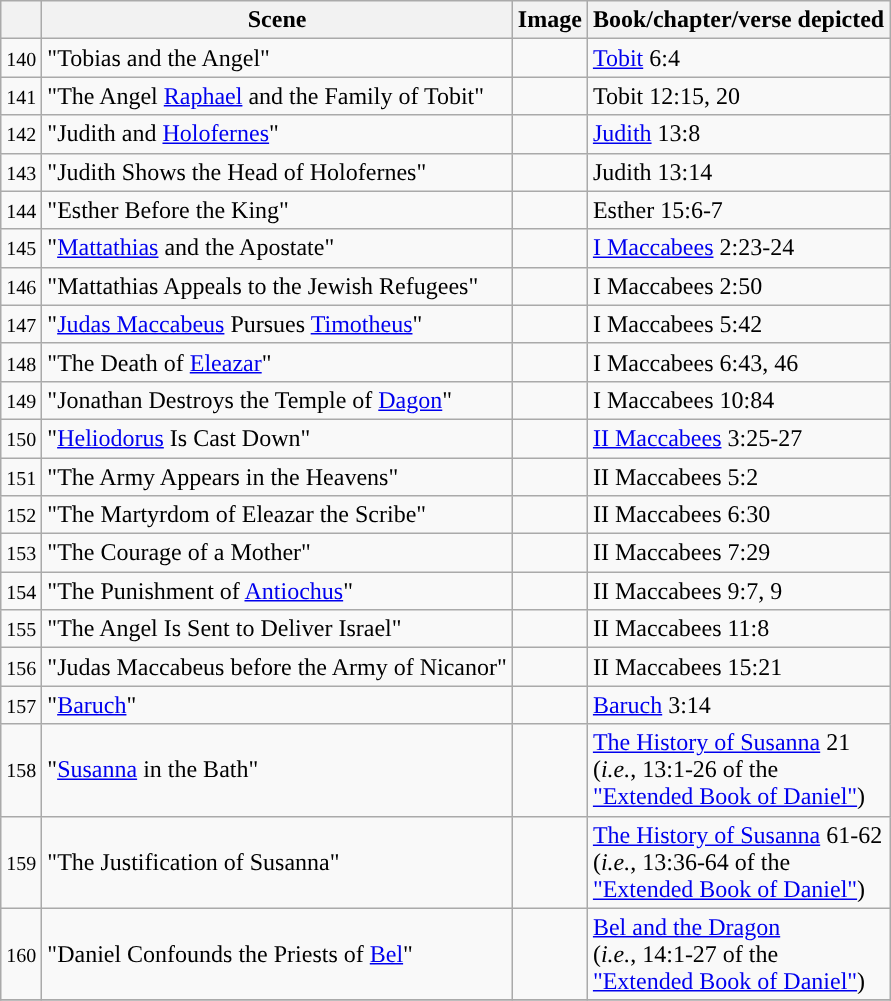<table class="wikitable sortable" align="center">
<tr>
<th style="background-color:"></th>
<th style="background-color:">Scene</th>
<th style="background-color:">Image</th>
<th style="background-color:">Book/chapter/verse depicted</th>
</tr>
<tr>
<td><small>140</small></td>
<td>"Tobias and the Angel"</td>
<td></td>
<td><a href='#'>Tobit</a> 6:4</td>
</tr>
<tr>
<td><small>141</small></td>
<td>"The Angel <a href='#'>Raphael</a> and the Family of Tobit"</td>
<td></td>
<td>Tobit 12:15, 20</td>
</tr>
<tr>
<td><small>142</small></td>
<td>"Judith and <a href='#'>Holofernes</a>"</td>
<td></td>
<td><a href='#'>Judith</a> 13:8</td>
</tr>
<tr>
<td><small>143</small></td>
<td>"Judith Shows the Head of Holofernes"</td>
<td></td>
<td>Judith 13:14</td>
</tr>
<tr>
<td><small>144</small></td>
<td>"Esther Before the King"</td>
<td></td>
<td>Esther 15:6-7</td>
</tr>
<tr>
<td><small>145</small></td>
<td>"<a href='#'>Mattathias</a> and the Apostate"</td>
<td></td>
<td><a href='#'>I Maccabees</a> 2:23-24</td>
</tr>
<tr>
<td><small>146</small></td>
<td>"Mattathias Appeals to the Jewish Refugees"</td>
<td></td>
<td>I Maccabees 2:50</td>
</tr>
<tr>
<td><small>147</small></td>
<td>"<a href='#'>Judas Maccabeus</a> Pursues <a href='#'>Timotheus</a>"</td>
<td></td>
<td>I Maccabees 5:42</td>
</tr>
<tr>
<td><small>148</small></td>
<td>"The Death of <a href='#'>Eleazar</a>"</td>
<td></td>
<td>I Maccabees 6:43, 46</td>
</tr>
<tr>
<td><small>149</small></td>
<td>"Jonathan Destroys the Temple of <a href='#'>Dagon</a>"</td>
<td></td>
<td>I Maccabees 10:84</td>
</tr>
<tr>
<td><small>150</small></td>
<td>"<a href='#'>Heliodorus</a> Is Cast Down"</td>
<td></td>
<td><a href='#'>II Maccabees</a> 3:25-27</td>
</tr>
<tr>
<td><small>151</small></td>
<td>"The Army Appears in the Heavens"</td>
<td></td>
<td>II Maccabees 5:2</td>
</tr>
<tr>
<td><small>152</small></td>
<td>"The Martyrdom of Eleazar the Scribe"</td>
<td></td>
<td>II Maccabees 6:30</td>
</tr>
<tr>
<td><small>153</small></td>
<td>"The Courage of a Mother"</td>
<td></td>
<td>II Maccabees 7:29</td>
</tr>
<tr>
<td><small>154</small></td>
<td>"The Punishment of <a href='#'>Antiochus</a>"</td>
<td></td>
<td>II Maccabees 9:7, 9</td>
</tr>
<tr>
<td><small>155</small></td>
<td>"The Angel Is Sent to Deliver Israel"</td>
<td></td>
<td>II Maccabees 11:8</td>
</tr>
<tr>
<td><small>156</small></td>
<td>"Judas Maccabeus before the Army of Nicanor"</td>
<td></td>
<td>II Maccabees 15:21</td>
</tr>
<tr>
<td><small>157</small></td>
<td>"<a href='#'>Baruch</a>"</td>
<td></td>
<td><a href='#'>Baruch</a> 3:14</td>
</tr>
<tr>
<td><small>158</small></td>
<td>"<a href='#'>Susanna</a> in the Bath"</td>
<td></td>
<td><a href='#'>The History of Susanna</a> 21<br>(<em>i.e.</em>, 13:1-26 of the<br><a href='#'>"Extended Book of Daniel"</a>)</td>
</tr>
<tr>
<td><small>159</small></td>
<td>"The Justification of Susanna"</td>
<td></td>
<td><a href='#'>The History of Susanna</a> 61-62<br>(<em>i.e.</em>, 13:36-64 of the<br><a href='#'>"Extended Book of Daniel"</a>)</td>
</tr>
<tr>
<td><small>160</small></td>
<td>"Daniel Confounds the Priests of <a href='#'>Bel</a>"</td>
<td></td>
<td><a href='#'>Bel and the Dragon</a><br>(<em>i.e.</em>, 14:1-27 of the<br><a href='#'>"Extended Book of Daniel"</a>)</td>
</tr>
<tr>
</tr>
</table>
